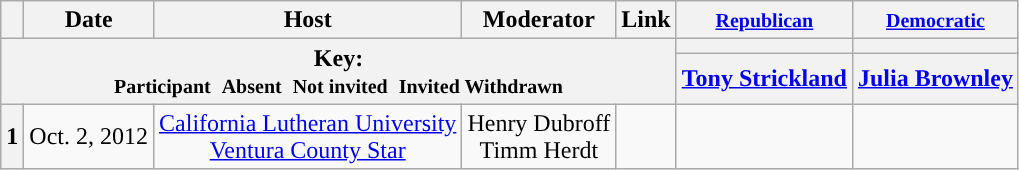<table class="wikitable" style="text-align:center;">
<tr>
<th scope="col"></th>
<th scope="col">Date</th>
<th scope="col">Host</th>
<th scope="col">Moderator</th>
<th scope="col">Link</th>
<th scope="col"><small><a href='#'>Republican</a></small></th>
<th scope="col"><small><a href='#'>Democratic</a></small></th>
</tr>
<tr>
<th colspan="5" rowspan="2">Key:<br> <small>Participant </small>  <small>Absent </small>  <small>Not invited </small>  <small>Invited  Withdrawn</small></th>
<th scope="col" style="background:"></th>
<th scope="col" style="background:"></th>
</tr>
<tr>
<th scope="col"><a href='#'>Tony Strickland</a></th>
<th scope="col"><a href='#'>Julia Brownley</a></th>
</tr>
<tr>
<th>1</th>
<td style="white-space:nowrap;">Oct. 2, 2012</td>
<td style="white-space:nowrap;"><a href='#'>California Lutheran University</a><br><a href='#'>Ventura County Star</a></td>
<td style="white-space:nowrap;">Henry Dubroff<br>Timm Herdt</td>
<td style="white-space:nowrap;"></td>
<td></td>
<td></td>
</tr>
</table>
